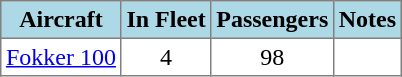<table class="toccolours" border="1" cellpadding="3" style="margin:1em auto; border-collapse:collapse">
<tr bgcolor=lightblue>
<th>Aircraft</th>
<th>In Fleet</th>
<th>Passengers</th>
<th>Notes</th>
</tr>
<tr>
<td><a href='#'>Fokker 100</a></td>
<td align="center">4</td>
<td align="center">98</td>
<td></td>
</tr>
</table>
